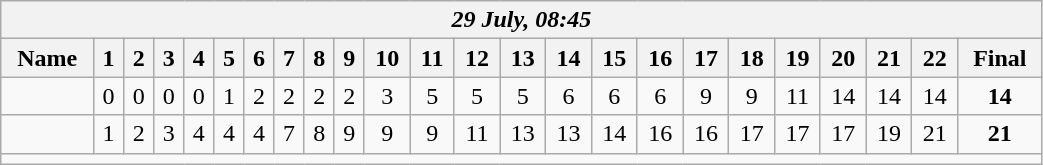<table class=wikitable style="text-align:center; width: 55%">
<tr>
<th colspan=24><em>29 July, 08:45</em></th>
</tr>
<tr>
<th>Name</th>
<th>1</th>
<th>2</th>
<th>3</th>
<th>4</th>
<th>5</th>
<th>6</th>
<th>7</th>
<th>8</th>
<th>9</th>
<th>10</th>
<th>11</th>
<th>12</th>
<th>13</th>
<th>14</th>
<th>15</th>
<th>16</th>
<th>17</th>
<th>18</th>
<th>19</th>
<th>20</th>
<th>21</th>
<th>22</th>
<th>Final</th>
</tr>
<tr>
<td align=left></td>
<td>0</td>
<td>0</td>
<td>0</td>
<td>0</td>
<td>1</td>
<td>2</td>
<td>2</td>
<td>2</td>
<td>2</td>
<td>3</td>
<td>5</td>
<td>5</td>
<td>5</td>
<td>6</td>
<td>6</td>
<td>6</td>
<td>9</td>
<td>9</td>
<td>11</td>
<td>14</td>
<td>14</td>
<td>14</td>
<td><strong>14</strong></td>
</tr>
<tr>
<td align=left><strong></strong></td>
<td>1</td>
<td>2</td>
<td>3</td>
<td>4</td>
<td>4</td>
<td>4</td>
<td>7</td>
<td>8</td>
<td>9</td>
<td>9</td>
<td>9</td>
<td>11</td>
<td>13</td>
<td>13</td>
<td>14</td>
<td>16</td>
<td>16</td>
<td>17</td>
<td>17</td>
<td>17</td>
<td>19</td>
<td>21</td>
<td><strong>21</strong></td>
</tr>
<tr>
<td colspan=24></td>
</tr>
</table>
